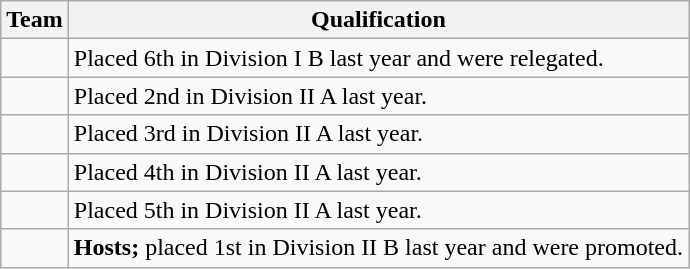<table class="wikitable">
<tr>
<th>Team</th>
<th>Qualification</th>
</tr>
<tr>
<td></td>
<td>Placed 6th in Division I B last year and were relegated.</td>
</tr>
<tr>
<td></td>
<td>Placed 2nd in Division II A last year.</td>
</tr>
<tr>
<td></td>
<td>Placed 3rd in Division II A last year.</td>
</tr>
<tr>
<td></td>
<td>Placed 4th in Division II A last year.</td>
</tr>
<tr>
<td></td>
<td>Placed 5th in Division II A last year.</td>
</tr>
<tr>
<td></td>
<td><strong>Hosts;</strong> placed 1st in Division II B last year and were promoted.</td>
</tr>
</table>
